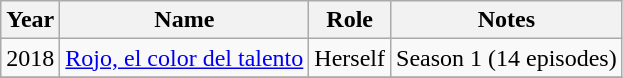<table class="wikitable">
<tr>
<th>Year</th>
<th>Name</th>
<th>Role</th>
<th>Notes</th>
</tr>
<tr>
<td>2018</td>
<td><a href='#'>Rojo, el color del talento</a></td>
<td>Herself</td>
<td>Season 1 (14 episodes)</td>
</tr>
<tr>
</tr>
</table>
